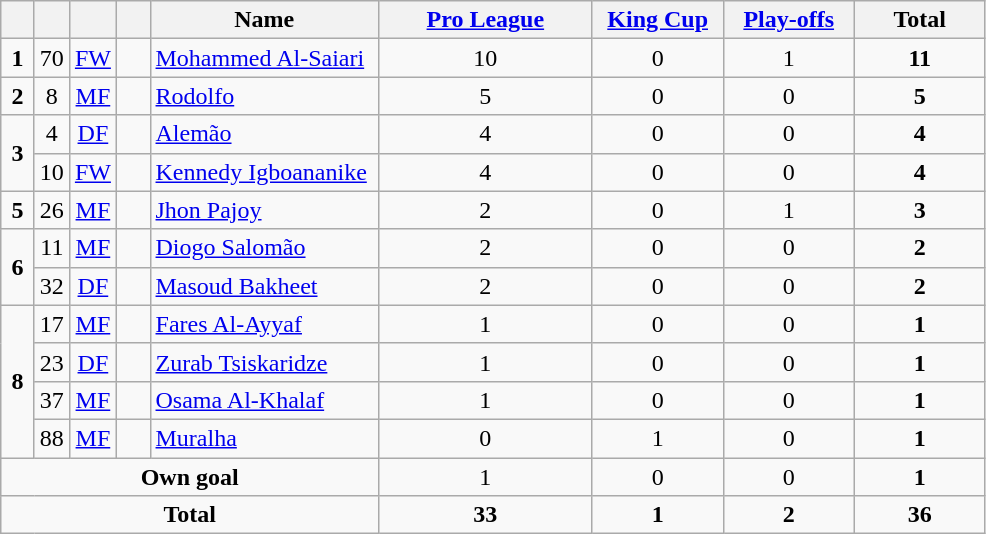<table class="wikitable" style="text-align:center">
<tr>
<th width=15></th>
<th width=15></th>
<th width=15></th>
<th width=15></th>
<th width=145>Name</th>
<th width=135><a href='#'>Pro League</a></th>
<th width=80><a href='#'>King Cup</a></th>
<th width=80><a href='#'>Play-offs</a></th>
<th width=80>Total</th>
</tr>
<tr>
<td><strong>1</strong></td>
<td>70</td>
<td><a href='#'>FW</a></td>
<td></td>
<td align=left><a href='#'>Mohammed Al-Saiari</a></td>
<td>10</td>
<td>0</td>
<td>1</td>
<td><strong>11</strong></td>
</tr>
<tr>
<td><strong>2</strong></td>
<td>8</td>
<td><a href='#'>MF</a></td>
<td></td>
<td align=left><a href='#'>Rodolfo</a></td>
<td>5</td>
<td>0</td>
<td>0</td>
<td><strong>5</strong></td>
</tr>
<tr>
<td rowspan=2><strong>3</strong></td>
<td>4</td>
<td><a href='#'>DF</a></td>
<td></td>
<td align=left><a href='#'>Alemão</a></td>
<td>4</td>
<td>0</td>
<td>0</td>
<td><strong>4</strong></td>
</tr>
<tr>
<td>10</td>
<td><a href='#'>FW</a></td>
<td></td>
<td align=left><a href='#'>Kennedy Igboananike</a></td>
<td>4</td>
<td>0</td>
<td>0</td>
<td><strong>4</strong></td>
</tr>
<tr>
<td><strong>5</strong></td>
<td>26</td>
<td><a href='#'>MF</a></td>
<td></td>
<td align=left><a href='#'>Jhon Pajoy</a></td>
<td>2</td>
<td>0</td>
<td>1</td>
<td><strong>3</strong></td>
</tr>
<tr>
<td rowspan=2><strong>6</strong></td>
<td>11</td>
<td><a href='#'>MF</a></td>
<td></td>
<td align=left><a href='#'>Diogo Salomão</a></td>
<td>2</td>
<td>0</td>
<td>0</td>
<td><strong>2</strong></td>
</tr>
<tr>
<td>32</td>
<td><a href='#'>DF</a></td>
<td></td>
<td align=left><a href='#'>Masoud Bakheet</a></td>
<td>2</td>
<td>0</td>
<td>0</td>
<td><strong>2</strong></td>
</tr>
<tr>
<td rowspan=4><strong>8</strong></td>
<td>17</td>
<td><a href='#'>MF</a></td>
<td></td>
<td align=left><a href='#'>Fares Al-Ayyaf</a></td>
<td>1</td>
<td>0</td>
<td>0</td>
<td><strong>1</strong></td>
</tr>
<tr>
<td>23</td>
<td><a href='#'>DF</a></td>
<td></td>
<td align=left><a href='#'>Zurab Tsiskaridze</a></td>
<td>1</td>
<td>0</td>
<td>0</td>
<td><strong>1</strong></td>
</tr>
<tr>
<td>37</td>
<td><a href='#'>MF</a></td>
<td></td>
<td align=left><a href='#'>Osama Al-Khalaf</a></td>
<td>1</td>
<td>0</td>
<td>0</td>
<td><strong>1</strong></td>
</tr>
<tr>
<td>88</td>
<td><a href='#'>MF</a></td>
<td></td>
<td align=left><a href='#'>Muralha</a></td>
<td>0</td>
<td>1</td>
<td>0</td>
<td><strong>1</strong></td>
</tr>
<tr>
<td colspan=5><strong>Own goal</strong></td>
<td>1</td>
<td>0</td>
<td>0</td>
<td><strong>1</strong></td>
</tr>
<tr>
<td colspan=5><strong>Total</strong></td>
<td><strong>33</strong></td>
<td><strong>1</strong></td>
<td><strong>2</strong></td>
<td><strong>36</strong></td>
</tr>
</table>
